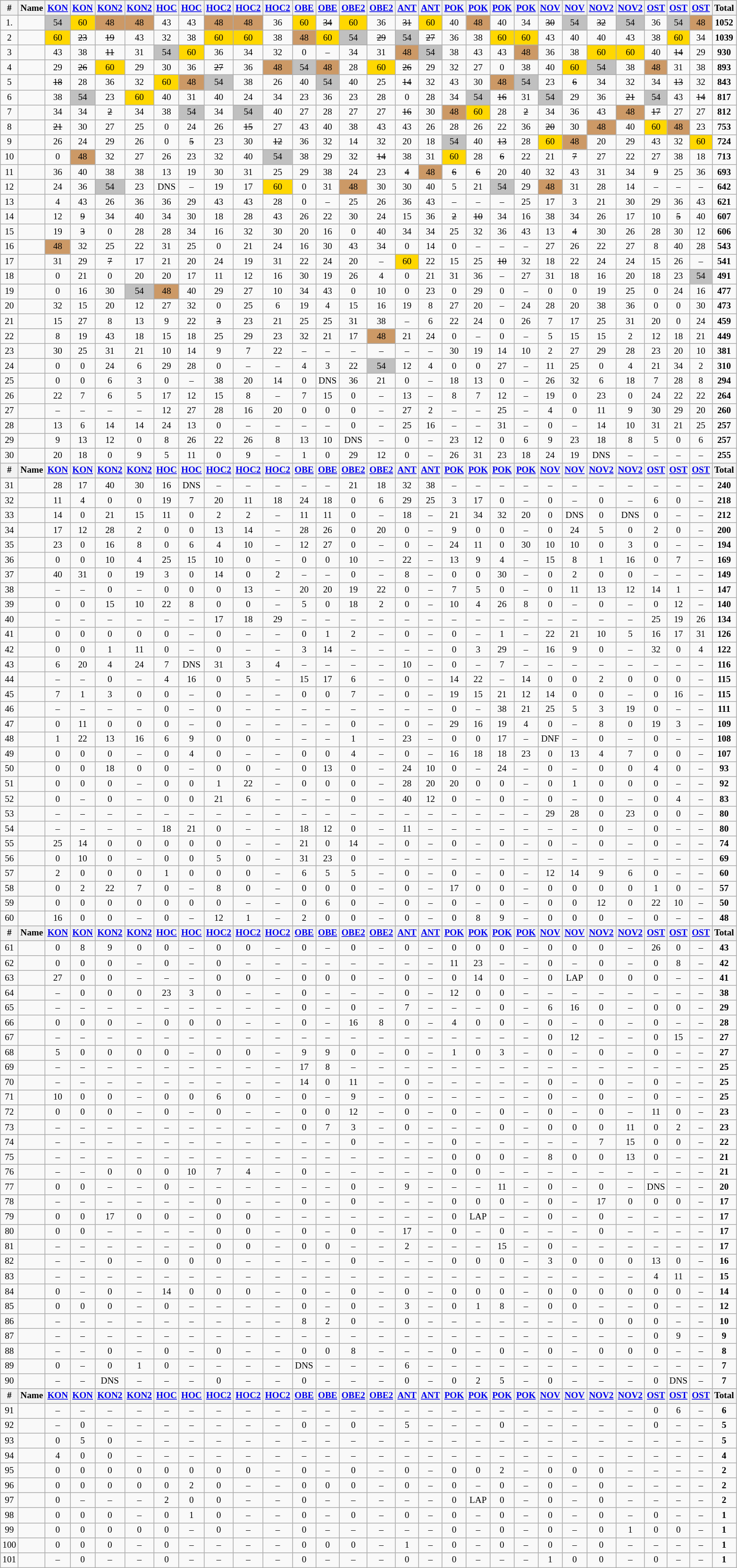<table class="wikitable"  style="text-align:center; font-size: 80%;">
<tr>
<th>#</th>
<th>Name</th>
<th><a href='#'>KON</a>  <br> </th>
<th><a href='#'>KON</a>  <br> </th>
<th><a href='#'>KON2</a> <br> </th>
<th><a href='#'>KON2</a> <br> </th>
<th><a href='#'>HOC</a>  <br> </th>
<th><a href='#'>HOC</a>  <br> </th>
<th><a href='#'>HOC2</a>  <br> </th>
<th><a href='#'>HOC2</a> <br> </th>
<th><a href='#'>HOC2</a> <br> </th>
<th><a href='#'>OBE</a>  <br> </th>
<th><a href='#'>OBE</a>  <br> </th>
<th><a href='#'>OBE2</a> <br> </th>
<th><a href='#'>OBE2</a> <br> </th>
<th><a href='#'>ANT</a>  <br> </th>
<th><a href='#'>ANT</a>  <br> </th>
<th><a href='#'>POK</a> <br> </th>
<th><a href='#'>POK</a> <br> </th>
<th><a href='#'>POK</a> <br> </th>
<th><a href='#'>POK</a> <br> </th>
<th><a href='#'>NOV</a> <br> </th>
<th><a href='#'>NOV</a> <br> </th>
<th><a href='#'>NOV2</a> <br> </th>
<th><a href='#'>NOV2</a> <br> </th>
<th><a href='#'>OST</a> <br> </th>
<th><a href='#'>OST</a> <br> </th>
<th><a href='#'>OST</a> <br> </th>
<th><strong>Total</strong></th>
</tr>
<tr>
<td>1.</td>
<td align="left"></td>
<td bgcolor="silver">54</td>
<td bgcolor="gold">60</td>
<td bgcolor="CC9966">48</td>
<td bgcolor="CC9966">48</td>
<td>43</td>
<td>43</td>
<td bgcolor="CC9966">48</td>
<td bgcolor="CC9966">48</td>
<td>36</td>
<td bgcolor="gold">60</td>
<td><s>34</s></td>
<td bgcolor="gold">60</td>
<td>36</td>
<td><s>31</s></td>
<td bgcolor="gold">60</td>
<td>40</td>
<td bgcolor="CC9966">48</td>
<td>40</td>
<td>34</td>
<td><s>30</s></td>
<td bgcolor="silver">54</td>
<td><s>32</s></td>
<td bgcolor="silver">54</td>
<td>36</td>
<td bgcolor="silver">54</td>
<td bgcolor="CC9966">48</td>
<td><strong>1052</strong></td>
</tr>
<tr>
<td>2</td>
<td align="left"></td>
<td bgcolor="gold">60</td>
<td><s>23</s></td>
<td><s>19</s></td>
<td>43</td>
<td>32</td>
<td>38</td>
<td bgcolor="gold">60</td>
<td bgcolor="gold">60</td>
<td>38</td>
<td bgcolor="CC9966">48</td>
<td bgcolor="gold">60</td>
<td bgcolor="silver">54</td>
<td><s>29</s></td>
<td bgcolor="silver">54</td>
<td><s>27</s></td>
<td>36</td>
<td>38</td>
<td bgcolor="gold">60</td>
<td bgcolor="gold">60</td>
<td>43</td>
<td>40</td>
<td>40</td>
<td>43</td>
<td>38</td>
<td bgcolor="gold">60</td>
<td>34</td>
<td><strong>1039</strong></td>
</tr>
<tr>
<td>3</td>
<td align="left"></td>
<td>43</td>
<td>38</td>
<td><s>11</s></td>
<td>31</td>
<td bgcolor="silver">54</td>
<td bgcolor="gold">60</td>
<td>36</td>
<td>34</td>
<td>32</td>
<td>0</td>
<td>–</td>
<td>34</td>
<td>31</td>
<td bgcolor="CC9966">48</td>
<td bgcolor="silver">54</td>
<td>38</td>
<td>43</td>
<td>43</td>
<td bgcolor="CC9966">48</td>
<td>36</td>
<td>38</td>
<td bgcolor="gold">60</td>
<td bgcolor="gold">60</td>
<td>40</td>
<td><s>14</s></td>
<td>29</td>
<td><strong>930</strong></td>
</tr>
<tr>
<td>4</td>
<td align="left"></td>
<td>29</td>
<td><s>26</s></td>
<td bgcolor="gold">60</td>
<td>29</td>
<td>30</td>
<td>36</td>
<td><s>27</s></td>
<td>36</td>
<td bgcolor="CC9966">48</td>
<td bgcolor="silver">54</td>
<td bgcolor="CC9966">48</td>
<td>28</td>
<td bgcolor="gold">60</td>
<td><s>26</s></td>
<td>29</td>
<td>32</td>
<td>27</td>
<td>0</td>
<td>38</td>
<td>40</td>
<td bgcolor="gold">60</td>
<td bgcolor="silver">54</td>
<td>38</td>
<td bgcolor="CC9966">48</td>
<td>31</td>
<td>38</td>
<td><strong>893</strong></td>
</tr>
<tr>
<td>5</td>
<td align="left"></td>
<td><s>18</s></td>
<td>28</td>
<td>36</td>
<td>32</td>
<td bgcolor="gold">60</td>
<td bgcolor="CC9966">48</td>
<td bgcolor="silver">54</td>
<td>38</td>
<td>26</td>
<td>40</td>
<td bgcolor="silver">54</td>
<td>40</td>
<td>25</td>
<td><s>14</s></td>
<td>32</td>
<td>43</td>
<td>30</td>
<td bgcolor="CC9966">48</td>
<td bgcolor="silver">54</td>
<td>23</td>
<td><s>6</s></td>
<td>34</td>
<td>32</td>
<td>34</td>
<td><s>13</s></td>
<td>32</td>
<td><strong>843</strong></td>
</tr>
<tr>
<td>6</td>
<td align="left"></td>
<td>38</td>
<td bgcolor="silver">54</td>
<td>23</td>
<td bgcolor="gold">60</td>
<td>40</td>
<td>31</td>
<td>40</td>
<td>24</td>
<td>34</td>
<td>23</td>
<td>36</td>
<td>23</td>
<td>28</td>
<td>0</td>
<td>28</td>
<td>34</td>
<td bgcolor="silver">54</td>
<td><s>16</s></td>
<td>31</td>
<td bgcolor="silver">54</td>
<td>29</td>
<td>36</td>
<td><s>21</s></td>
<td bgcolor="silver">54</td>
<td>43</td>
<td><s>14</s></td>
<td><strong>817</strong></td>
</tr>
<tr>
<td>7</td>
<td align="left"></td>
<td>34</td>
<td>34</td>
<td><s>2</s></td>
<td>34</td>
<td>38</td>
<td bgcolor="silver">54</td>
<td>34</td>
<td bgcolor="silver">54</td>
<td>40</td>
<td>27</td>
<td>28</td>
<td>27</td>
<td>27</td>
<td><s>16</s></td>
<td>30</td>
<td bgcolor="CC9966">48</td>
<td bgcolor="gold">60</td>
<td>28</td>
<td><s>2</s></td>
<td>34</td>
<td>36</td>
<td>43</td>
<td bgcolor="CC9966">48</td>
<td><s>17</s></td>
<td>27</td>
<td>27</td>
<td><strong>812</strong></td>
</tr>
<tr>
<td>8</td>
<td align="left"></td>
<td><s>21</s></td>
<td>30</td>
<td>27</td>
<td>25</td>
<td>0</td>
<td>24</td>
<td>26</td>
<td><s>15</s></td>
<td>27</td>
<td>43</td>
<td>40</td>
<td>38</td>
<td>43</td>
<td>43</td>
<td>26</td>
<td>28</td>
<td>26</td>
<td>22</td>
<td>36</td>
<td><s>20</s></td>
<td>30</td>
<td bgcolor="CC9966">48</td>
<td>40</td>
<td bgcolor="gold">60</td>
<td bgcolor="CC9966">48</td>
<td>23</td>
<td><strong>753</strong></td>
</tr>
<tr>
<td>9</td>
<td align="left"></td>
<td>26</td>
<td>24</td>
<td>29</td>
<td>26</td>
<td>0</td>
<td><s>5</s></td>
<td>23</td>
<td>30</td>
<td><s>12</s></td>
<td>36</td>
<td>32</td>
<td>14</td>
<td>32</td>
<td>20</td>
<td>18</td>
<td bgcolor="silver">54</td>
<td>40</td>
<td><s>13</s></td>
<td>28</td>
<td bgcolor="gold">60</td>
<td bgcolor="CC9966">48</td>
<td>20</td>
<td>29</td>
<td>43</td>
<td>32</td>
<td bgcolor="gold">60</td>
<td><strong>724</strong></td>
</tr>
<tr>
<td>10</td>
<td align="left"></td>
<td>0</td>
<td bgcolor="CC9966">48</td>
<td>32</td>
<td>27</td>
<td>26</td>
<td>23</td>
<td>32</td>
<td>40</td>
<td bgcolor="silver">54</td>
<td>38</td>
<td>29</td>
<td>32</td>
<td><s>14</s></td>
<td>38</td>
<td>31</td>
<td bgcolor="gold">60</td>
<td>28</td>
<td><s>6</s></td>
<td>22</td>
<td>21</td>
<td><s>7</s></td>
<td>27</td>
<td>22</td>
<td>27</td>
<td>38</td>
<td>18</td>
<td><strong>713</strong></td>
</tr>
<tr>
<td>11</td>
<td align="left"></td>
<td>36</td>
<td>40</td>
<td>38</td>
<td>38</td>
<td>13</td>
<td>19</td>
<td>30</td>
<td>31</td>
<td>25</td>
<td>29</td>
<td>38</td>
<td>24</td>
<td>23</td>
<td><s>4</s></td>
<td bgcolor="CC9966">48</td>
<td><s>6</s></td>
<td><s>6</s></td>
<td>20</td>
<td>40</td>
<td>32</td>
<td>43</td>
<td>31</td>
<td>34</td>
<td><s>9</s></td>
<td>25</td>
<td>36</td>
<td><strong>693</strong></td>
</tr>
<tr>
<td>12</td>
<td align="left"></td>
<td>24</td>
<td>36</td>
<td bgcolor="silver">54</td>
<td>23</td>
<td>DNS</td>
<td>–</td>
<td>19</td>
<td>17</td>
<td bgcolor="gold">60</td>
<td>0</td>
<td>31</td>
<td bgcolor="CC9966">48</td>
<td>30</td>
<td>30</td>
<td>40</td>
<td>5</td>
<td>21</td>
<td bgcolor="silver">54</td>
<td>29</td>
<td bgcolor="CC9966">48</td>
<td>31</td>
<td>28</td>
<td>14</td>
<td>–</td>
<td>–</td>
<td>–</td>
<td><strong>642</strong></td>
</tr>
<tr>
<td>13</td>
<td align="left"></td>
<td>4</td>
<td>43</td>
<td>26</td>
<td>36</td>
<td>36</td>
<td>29</td>
<td>43</td>
<td>43</td>
<td>28</td>
<td>0</td>
<td>–</td>
<td>25</td>
<td>26</td>
<td>36</td>
<td>43</td>
<td>–</td>
<td>–</td>
<td>–</td>
<td>25</td>
<td>17</td>
<td>3</td>
<td>21</td>
<td>30</td>
<td>29</td>
<td>36</td>
<td>43</td>
<td><strong>621</strong></td>
</tr>
<tr>
<td>14</td>
<td align="left"></td>
<td>12</td>
<td><s>9</s></td>
<td>34</td>
<td>40</td>
<td>34</td>
<td>30</td>
<td>18</td>
<td>28</td>
<td>43</td>
<td>26</td>
<td>22</td>
<td>30</td>
<td>24</td>
<td>15</td>
<td>36</td>
<td><s>2</s></td>
<td><s>10</s></td>
<td>34</td>
<td>16</td>
<td>38</td>
<td>34</td>
<td>26</td>
<td>17</td>
<td>10</td>
<td><s>5</s></td>
<td>40</td>
<td><strong>607</strong></td>
</tr>
<tr>
<td>15</td>
<td align="left"></td>
<td>19</td>
<td><s>3</s></td>
<td>0</td>
<td>28</td>
<td>28</td>
<td>34</td>
<td>16</td>
<td>32</td>
<td>30</td>
<td>20</td>
<td>16</td>
<td>0</td>
<td>40</td>
<td>34</td>
<td>34</td>
<td>25</td>
<td>32</td>
<td>36</td>
<td>43</td>
<td>13</td>
<td><s>4</s></td>
<td>30</td>
<td>26</td>
<td>28</td>
<td>30</td>
<td>12</td>
<td><strong>606</strong></td>
</tr>
<tr>
<td>16</td>
<td align="left"></td>
<td bgcolor="CC9966">48</td>
<td>32</td>
<td>25</td>
<td>22</td>
<td>31</td>
<td>25</td>
<td>0</td>
<td>21</td>
<td>24</td>
<td>16</td>
<td>30</td>
<td>43</td>
<td>34</td>
<td>0</td>
<td>14</td>
<td>0</td>
<td>–</td>
<td>–</td>
<td>–</td>
<td>27</td>
<td>26</td>
<td>22</td>
<td>27</td>
<td>8</td>
<td>40</td>
<td>28</td>
<td><strong>543</strong></td>
</tr>
<tr>
<td>17</td>
<td align="left"></td>
<td>31</td>
<td>29</td>
<td><s>7</s></td>
<td>17</td>
<td>21</td>
<td>20</td>
<td>24</td>
<td>19</td>
<td>31</td>
<td>22</td>
<td>24</td>
<td>20</td>
<td>–</td>
<td bgcolor="gold">60</td>
<td>22</td>
<td>15</td>
<td>25</td>
<td><s>10</s></td>
<td>32</td>
<td>18</td>
<td>22</td>
<td>24</td>
<td>24</td>
<td>15</td>
<td>26</td>
<td>–</td>
<td><strong>541</strong></td>
</tr>
<tr>
<td>18</td>
<td align="left"></td>
<td>0</td>
<td>21</td>
<td>0</td>
<td>20</td>
<td>20</td>
<td>17</td>
<td>11</td>
<td>12</td>
<td>16</td>
<td>30</td>
<td>19</td>
<td>26</td>
<td>4</td>
<td>0</td>
<td>21</td>
<td>31</td>
<td>36</td>
<td>–</td>
<td>27</td>
<td>31</td>
<td>18</td>
<td>16</td>
<td>20</td>
<td>18</td>
<td>23</td>
<td bgcolor="silver">54</td>
<td><strong>491</strong></td>
</tr>
<tr>
<td>19</td>
<td align="left"></td>
<td>0</td>
<td>16</td>
<td>30</td>
<td bgcolor="silver">54</td>
<td bgcolor="CC9966">48</td>
<td>40</td>
<td>29</td>
<td>27</td>
<td>10</td>
<td>34</td>
<td>43</td>
<td>0</td>
<td>10</td>
<td>0</td>
<td>23</td>
<td>0</td>
<td>29</td>
<td>0</td>
<td>–</td>
<td>0</td>
<td>0</td>
<td>19</td>
<td>25</td>
<td>0</td>
<td>24</td>
<td>16</td>
<td><strong>477</strong></td>
</tr>
<tr>
<td>20</td>
<td align="left"></td>
<td>32</td>
<td>15</td>
<td>20</td>
<td>12</td>
<td>27</td>
<td>32</td>
<td>0</td>
<td>25</td>
<td>6</td>
<td>19</td>
<td>4</td>
<td>15</td>
<td>16</td>
<td>19</td>
<td>8</td>
<td>27</td>
<td>20</td>
<td>–</td>
<td>24</td>
<td>28</td>
<td>20</td>
<td>38</td>
<td>36</td>
<td>0</td>
<td>0</td>
<td>30</td>
<td><strong>473</strong></td>
</tr>
<tr>
<td>21</td>
<td align="left"></td>
<td>15</td>
<td>27</td>
<td>8</td>
<td>13</td>
<td>9</td>
<td>22</td>
<td><s>3</s></td>
<td>23</td>
<td>21</td>
<td>25</td>
<td>25</td>
<td>31</td>
<td>38</td>
<td>–</td>
<td>6</td>
<td>22</td>
<td>24</td>
<td>0</td>
<td>26</td>
<td>7</td>
<td>17</td>
<td>25</td>
<td>31</td>
<td>20</td>
<td>0</td>
<td>24</td>
<td><strong>459</strong></td>
</tr>
<tr>
<td>22</td>
<td align="left"></td>
<td>8</td>
<td>19</td>
<td>43</td>
<td>18</td>
<td>15</td>
<td>18</td>
<td>25</td>
<td>29</td>
<td>23</td>
<td>32</td>
<td>21</td>
<td>17</td>
<td bgcolor="CC9966">48</td>
<td>21</td>
<td>24</td>
<td>0</td>
<td>–</td>
<td>0</td>
<td>–</td>
<td>5</td>
<td>15</td>
<td>15</td>
<td>2</td>
<td>12</td>
<td>18</td>
<td>21</td>
<td><strong>449</strong></td>
</tr>
<tr>
<td>23</td>
<td align="left"></td>
<td>30</td>
<td>25</td>
<td>31</td>
<td>21</td>
<td>10</td>
<td>14</td>
<td>9</td>
<td>7</td>
<td>22</td>
<td>–</td>
<td>–</td>
<td>–</td>
<td>–</td>
<td>–</td>
<td>–</td>
<td>30</td>
<td>19</td>
<td>14</td>
<td>10</td>
<td>2</td>
<td>27</td>
<td>29</td>
<td>28</td>
<td>23</td>
<td>20</td>
<td>10</td>
<td><strong>381</strong></td>
</tr>
<tr>
<td>24</td>
<td align="left"></td>
<td>0</td>
<td>0</td>
<td>24</td>
<td>6</td>
<td>29</td>
<td>28</td>
<td>0</td>
<td>–</td>
<td>–</td>
<td>4</td>
<td>3</td>
<td>22</td>
<td bgcolor="silver">54</td>
<td>12</td>
<td>4</td>
<td>0</td>
<td>0</td>
<td>27</td>
<td>–</td>
<td>11</td>
<td>25</td>
<td>0</td>
<td>4</td>
<td>21</td>
<td>34</td>
<td>2</td>
<td><strong>310</strong></td>
</tr>
<tr>
<td>25</td>
<td align="left"></td>
<td>0</td>
<td>0</td>
<td>6</td>
<td>3</td>
<td>0</td>
<td>–</td>
<td>38</td>
<td>20</td>
<td>14</td>
<td>0</td>
<td>DNS</td>
<td>36</td>
<td>21</td>
<td>0</td>
<td>–</td>
<td>18</td>
<td>13</td>
<td>0</td>
<td>–</td>
<td>26</td>
<td>32</td>
<td>6</td>
<td>18</td>
<td>7</td>
<td>28</td>
<td>8</td>
<td><strong>294</strong></td>
</tr>
<tr>
<td>26</td>
<td align="left"></td>
<td>22</td>
<td>7</td>
<td>6</td>
<td>5</td>
<td>17</td>
<td>12</td>
<td>15</td>
<td>8</td>
<td>–</td>
<td>7</td>
<td>15</td>
<td>0</td>
<td>–</td>
<td>13</td>
<td>–</td>
<td>8</td>
<td>7</td>
<td>12</td>
<td>–</td>
<td>19</td>
<td>0</td>
<td>23</td>
<td>0</td>
<td>24</td>
<td>22</td>
<td>22</td>
<td><strong>264</strong></td>
</tr>
<tr>
<td>27</td>
<td align="left"></td>
<td>–</td>
<td>–</td>
<td>–</td>
<td>–</td>
<td>12</td>
<td>27</td>
<td>28</td>
<td>16</td>
<td>20</td>
<td>0</td>
<td>0</td>
<td>0</td>
<td>–</td>
<td>27</td>
<td>2</td>
<td>–</td>
<td>–</td>
<td>25</td>
<td>–</td>
<td>4</td>
<td>0</td>
<td>11</td>
<td>9</td>
<td>30</td>
<td>29</td>
<td>20</td>
<td><strong>260</strong></td>
</tr>
<tr>
<td>28</td>
<td align="left"></td>
<td>13</td>
<td>6</td>
<td>14</td>
<td>14</td>
<td>24</td>
<td>13</td>
<td>0</td>
<td>–</td>
<td>–</td>
<td>–</td>
<td>–</td>
<td>0</td>
<td>–</td>
<td>25</td>
<td>16</td>
<td>–</td>
<td>–</td>
<td>31</td>
<td>–</td>
<td>0</td>
<td>–</td>
<td>14</td>
<td>10</td>
<td>31</td>
<td>21</td>
<td>25</td>
<td><strong>257</strong></td>
</tr>
<tr>
<td>29</td>
<td align="left"></td>
<td>9</td>
<td>13</td>
<td>12</td>
<td>0</td>
<td>8</td>
<td>26</td>
<td>22</td>
<td>26</td>
<td>8</td>
<td>13</td>
<td>10</td>
<td>DNS</td>
<td>–</td>
<td>0</td>
<td>–</td>
<td>23</td>
<td>12</td>
<td>0</td>
<td>6</td>
<td>9</td>
<td>23</td>
<td>18</td>
<td>8</td>
<td>5</td>
<td>0</td>
<td>6</td>
<td><strong>257</strong></td>
</tr>
<tr>
<td>30</td>
<td align="left"></td>
<td>20</td>
<td>18</td>
<td>0</td>
<td>9</td>
<td>5</td>
<td>11</td>
<td>0</td>
<td>9</td>
<td>–</td>
<td>1</td>
<td>0</td>
<td>29</td>
<td>12</td>
<td>0</td>
<td>–</td>
<td>26</td>
<td>31</td>
<td>23</td>
<td>18</td>
<td>24</td>
<td>19</td>
<td>DNS</td>
<td>–</td>
<td>–</td>
<td>–</td>
<td>–</td>
<td><strong>255</strong></td>
</tr>
<tr>
<th>#</th>
<th>Name</th>
<th><a href='#'>KON</a>  <br> </th>
<th><a href='#'>KON</a>  <br> </th>
<th><a href='#'>KON2</a> <br> </th>
<th><a href='#'>KON2</a> <br> </th>
<th><a href='#'>HOC</a>  <br> </th>
<th><a href='#'>HOC</a>  <br> </th>
<th><a href='#'>HOC2</a>  <br> </th>
<th><a href='#'>HOC2</a> <br> </th>
<th><a href='#'>HOC2</a> <br> </th>
<th><a href='#'>OBE</a>  <br> </th>
<th><a href='#'>OBE</a>  <br> </th>
<th><a href='#'>OBE2</a> <br> </th>
<th><a href='#'>OBE2</a> <br> </th>
<th><a href='#'>ANT</a>  <br> </th>
<th><a href='#'>ANT</a>  <br> </th>
<th><a href='#'>POK</a> <br> </th>
<th><a href='#'>POK</a> <br> </th>
<th><a href='#'>POK</a> <br> </th>
<th><a href='#'>POK</a> <br> </th>
<th><a href='#'>NOV</a> <br> </th>
<th><a href='#'>NOV</a> <br> </th>
<th><a href='#'>NOV2</a> <br> </th>
<th><a href='#'>NOV2</a> <br> </th>
<th><a href='#'>OST</a> <br> </th>
<th><a href='#'>OST</a> <br> </th>
<th><a href='#'>OST</a> <br> </th>
<th><strong>Total</strong></th>
</tr>
<tr>
<td>31</td>
<td align="left"></td>
<td>28</td>
<td>17</td>
<td>40</td>
<td>30</td>
<td>16</td>
<td>DNS</td>
<td>–</td>
<td>–</td>
<td>–</td>
<td>–</td>
<td>–</td>
<td>21</td>
<td>18</td>
<td>32</td>
<td>38</td>
<td>–</td>
<td>–</td>
<td>–</td>
<td>–</td>
<td>–</td>
<td>–</td>
<td>–</td>
<td>–</td>
<td>–</td>
<td>–</td>
<td>–</td>
<td><strong>240</strong></td>
</tr>
<tr>
<td>32</td>
<td align="left"></td>
<td>11</td>
<td>4</td>
<td>0</td>
<td>0</td>
<td>19</td>
<td>7</td>
<td>20</td>
<td>11</td>
<td>18</td>
<td>24</td>
<td>18</td>
<td>0</td>
<td>6</td>
<td>29</td>
<td>25</td>
<td>3</td>
<td>17</td>
<td>0</td>
<td>–</td>
<td>0</td>
<td>–</td>
<td>0</td>
<td>–</td>
<td>6</td>
<td>0</td>
<td>–</td>
<td><strong>218</strong></td>
</tr>
<tr>
<td>33</td>
<td align="left"></td>
<td>14</td>
<td>0</td>
<td>21</td>
<td>15</td>
<td>11</td>
<td>0</td>
<td>2</td>
<td>2</td>
<td>–</td>
<td>11</td>
<td>11</td>
<td>0</td>
<td>–</td>
<td>18</td>
<td>–</td>
<td>21</td>
<td>34</td>
<td>32</td>
<td>20</td>
<td>0</td>
<td>DNS</td>
<td>0</td>
<td>DNS</td>
<td>0</td>
<td>–</td>
<td>–</td>
<td><strong>212</strong></td>
</tr>
<tr>
<td>34</td>
<td align="left"></td>
<td>17</td>
<td>12</td>
<td>28</td>
<td>2</td>
<td>0</td>
<td>0</td>
<td>13</td>
<td>14</td>
<td>–</td>
<td>28</td>
<td>26</td>
<td>0</td>
<td>20</td>
<td>0</td>
<td>–</td>
<td>9</td>
<td>0</td>
<td>0</td>
<td>–</td>
<td>0</td>
<td>24</td>
<td>5</td>
<td>0</td>
<td>2</td>
<td>0</td>
<td>–</td>
<td><strong>200</strong></td>
</tr>
<tr>
<td>35</td>
<td align="left"></td>
<td>23</td>
<td>0</td>
<td>16</td>
<td>8</td>
<td>0</td>
<td>6</td>
<td>4</td>
<td>10</td>
<td>–</td>
<td>12</td>
<td>27</td>
<td>0</td>
<td>–</td>
<td>0</td>
<td>–</td>
<td>24</td>
<td>11</td>
<td>0</td>
<td>30</td>
<td>10</td>
<td>10</td>
<td>0</td>
<td>3</td>
<td>0</td>
<td>–</td>
<td>–</td>
<td><strong>194</strong></td>
</tr>
<tr>
<td>36</td>
<td align="left"></td>
<td>0</td>
<td>0</td>
<td>10</td>
<td>4</td>
<td>25</td>
<td>15</td>
<td>10</td>
<td>0</td>
<td>–</td>
<td>0</td>
<td>0</td>
<td>10</td>
<td>–</td>
<td>22</td>
<td>–</td>
<td>13</td>
<td>9</td>
<td>4</td>
<td>–</td>
<td>15</td>
<td>8</td>
<td>1</td>
<td>16</td>
<td>0</td>
<td>7</td>
<td>–</td>
<td><strong>169</strong></td>
</tr>
<tr>
<td>37</td>
<td align="left"></td>
<td>40</td>
<td>31</td>
<td>0</td>
<td>19</td>
<td>3</td>
<td>0</td>
<td>14</td>
<td>0</td>
<td>2</td>
<td>–</td>
<td>–</td>
<td>0</td>
<td>–</td>
<td>8</td>
<td>–</td>
<td>0</td>
<td>0</td>
<td>30</td>
<td>–</td>
<td>0</td>
<td>2</td>
<td>0</td>
<td>0</td>
<td>–</td>
<td>–</td>
<td>–</td>
<td><strong>149</strong></td>
</tr>
<tr>
<td>38</td>
<td align="left"></td>
<td>–</td>
<td>–</td>
<td>0</td>
<td>–</td>
<td>0</td>
<td>0</td>
<td>0</td>
<td>13</td>
<td>–</td>
<td>20</td>
<td>20</td>
<td>19</td>
<td>22</td>
<td>0</td>
<td>–</td>
<td>7</td>
<td>5</td>
<td>0</td>
<td>–</td>
<td>0</td>
<td>11</td>
<td>13</td>
<td>12</td>
<td>14</td>
<td>1</td>
<td>–</td>
<td><strong>147</strong></td>
</tr>
<tr>
<td>39</td>
<td align="left"></td>
<td>0</td>
<td>0</td>
<td>15</td>
<td>10</td>
<td>22</td>
<td>8</td>
<td>0</td>
<td>0</td>
<td>–</td>
<td>5</td>
<td>0</td>
<td>18</td>
<td>2</td>
<td>0</td>
<td>–</td>
<td>10</td>
<td>4</td>
<td>26</td>
<td>8</td>
<td>0</td>
<td>–</td>
<td>0</td>
<td>–</td>
<td>0</td>
<td>12</td>
<td>–</td>
<td><strong>140</strong></td>
</tr>
<tr>
<td>40</td>
<td align="left"></td>
<td>–</td>
<td>–</td>
<td>–</td>
<td>–</td>
<td>–</td>
<td>–</td>
<td>17</td>
<td>18</td>
<td>29</td>
<td>–</td>
<td>–</td>
<td>–</td>
<td>–</td>
<td>–</td>
<td>–</td>
<td>–</td>
<td>–</td>
<td>–</td>
<td>–</td>
<td>–</td>
<td>–</td>
<td>–</td>
<td>–</td>
<td>25</td>
<td>19</td>
<td>26</td>
<td><strong>134</strong></td>
</tr>
<tr>
<td>41</td>
<td align="left"></td>
<td>0</td>
<td>0</td>
<td>0</td>
<td>0</td>
<td>0</td>
<td>–</td>
<td>0</td>
<td>–</td>
<td>–</td>
<td>0</td>
<td>1</td>
<td>2</td>
<td>–</td>
<td>0</td>
<td>–</td>
<td>0</td>
<td>–</td>
<td>1</td>
<td>–</td>
<td>22</td>
<td>21</td>
<td>10</td>
<td>5</td>
<td>16</td>
<td>17</td>
<td>31</td>
<td><strong>126</strong></td>
</tr>
<tr>
<td>42</td>
<td align="left"></td>
<td>0</td>
<td>0</td>
<td>1</td>
<td>11</td>
<td>0</td>
<td>–</td>
<td>0</td>
<td>–</td>
<td>–</td>
<td>3</td>
<td>14</td>
<td>–</td>
<td>–</td>
<td>–</td>
<td>–</td>
<td>0</td>
<td>3</td>
<td>29</td>
<td>–</td>
<td>16</td>
<td>9</td>
<td>0</td>
<td>–</td>
<td>32</td>
<td>0</td>
<td>4</td>
<td><strong>122</strong></td>
</tr>
<tr>
<td>43</td>
<td align="left"></td>
<td>6</td>
<td>20</td>
<td>4</td>
<td>24</td>
<td>7</td>
<td>DNS</td>
<td>31</td>
<td>3</td>
<td>4</td>
<td>–</td>
<td>–</td>
<td>–</td>
<td>–</td>
<td>10</td>
<td>–</td>
<td>0</td>
<td>–</td>
<td>7</td>
<td>–</td>
<td>–</td>
<td>–</td>
<td>–</td>
<td>–</td>
<td>–</td>
<td>–</td>
<td>–</td>
<td><strong>116</strong></td>
</tr>
<tr>
<td>44</td>
<td align="left"></td>
<td>–</td>
<td>–</td>
<td>0</td>
<td>–</td>
<td>4</td>
<td>16</td>
<td>0</td>
<td>5</td>
<td>–</td>
<td>15</td>
<td>17</td>
<td>6</td>
<td>–</td>
<td>0</td>
<td>–</td>
<td>14</td>
<td>22</td>
<td>–</td>
<td>14</td>
<td>0</td>
<td>0</td>
<td>2</td>
<td>0</td>
<td>0</td>
<td>0</td>
<td>–</td>
<td><strong>115</strong></td>
</tr>
<tr>
<td>45</td>
<td align="left"></td>
<td>7</td>
<td>1</td>
<td>3</td>
<td>0</td>
<td>0</td>
<td>–</td>
<td>0</td>
<td>–</td>
<td>–</td>
<td>0</td>
<td>0</td>
<td>7</td>
<td>–</td>
<td>0</td>
<td>–</td>
<td>19</td>
<td>15</td>
<td>21</td>
<td>12</td>
<td>14</td>
<td>0</td>
<td>0</td>
<td>–</td>
<td>0</td>
<td>16</td>
<td>–</td>
<td><strong>115</strong></td>
</tr>
<tr>
<td>46</td>
<td align="left"></td>
<td>–</td>
<td>–</td>
<td>–</td>
<td>–</td>
<td>0</td>
<td>–</td>
<td>0</td>
<td>–</td>
<td>–</td>
<td>–</td>
<td>–</td>
<td>–</td>
<td>–</td>
<td>–</td>
<td>–</td>
<td>0</td>
<td>–</td>
<td>38</td>
<td>21</td>
<td>25</td>
<td>5</td>
<td>3</td>
<td>19</td>
<td>0</td>
<td>–</td>
<td>–</td>
<td><strong>111</strong></td>
</tr>
<tr>
<td>47</td>
<td align="left"></td>
<td>0</td>
<td>11</td>
<td>0</td>
<td>0</td>
<td>0</td>
<td>–</td>
<td>0</td>
<td>–</td>
<td>–</td>
<td>–</td>
<td>–</td>
<td>0</td>
<td>–</td>
<td>0</td>
<td>–</td>
<td>29</td>
<td>16</td>
<td>19</td>
<td>4</td>
<td>0</td>
<td>–</td>
<td>8</td>
<td>0</td>
<td>19</td>
<td>3</td>
<td>–</td>
<td><strong>109</strong></td>
</tr>
<tr>
<td>48</td>
<td align="left"></td>
<td>1</td>
<td>22</td>
<td>13</td>
<td>16</td>
<td>6</td>
<td>9</td>
<td>0</td>
<td>0</td>
<td>–</td>
<td>–</td>
<td>–</td>
<td>1</td>
<td>–</td>
<td>23</td>
<td>–</td>
<td>0</td>
<td>0</td>
<td>17</td>
<td>–</td>
<td>DNF</td>
<td>–</td>
<td>0</td>
<td>–</td>
<td>0</td>
<td>–</td>
<td>–</td>
<td><strong>108</strong></td>
</tr>
<tr>
<td>49</td>
<td align="left"></td>
<td>0</td>
<td>0</td>
<td>0</td>
<td>–</td>
<td>0</td>
<td>4</td>
<td>0</td>
<td>–</td>
<td>–</td>
<td>0</td>
<td>0</td>
<td>4</td>
<td>–</td>
<td>0</td>
<td>–</td>
<td>16</td>
<td>18</td>
<td>18</td>
<td>23</td>
<td>0</td>
<td>13</td>
<td>4</td>
<td>7</td>
<td>0</td>
<td>0</td>
<td>–</td>
<td><strong>107</strong></td>
</tr>
<tr>
<td>50</td>
<td align="left"></td>
<td>0</td>
<td>0</td>
<td>18</td>
<td>0</td>
<td>0</td>
<td>–</td>
<td>0</td>
<td>0</td>
<td>–</td>
<td>0</td>
<td>13</td>
<td>0</td>
<td>–</td>
<td>24</td>
<td>10</td>
<td>0</td>
<td>–</td>
<td>24</td>
<td>–</td>
<td>0</td>
<td>–</td>
<td>0</td>
<td>0</td>
<td>4</td>
<td>0</td>
<td>–</td>
<td><strong>93</strong></td>
</tr>
<tr>
<td>51</td>
<td align="left"></td>
<td>0</td>
<td>0</td>
<td>0</td>
<td>–</td>
<td>0</td>
<td>0</td>
<td>1</td>
<td>22</td>
<td>–</td>
<td>0</td>
<td>0</td>
<td>0</td>
<td>–</td>
<td>28</td>
<td>20</td>
<td>20</td>
<td>0</td>
<td>0</td>
<td>–</td>
<td>0</td>
<td>1</td>
<td>0</td>
<td>0</td>
<td>0</td>
<td>–</td>
<td>–</td>
<td><strong>92</strong></td>
</tr>
<tr>
<td>52</td>
<td align="left"></td>
<td>0</td>
<td>–</td>
<td>0</td>
<td>–</td>
<td>0</td>
<td>0</td>
<td>21</td>
<td>6</td>
<td>–</td>
<td>–</td>
<td>–</td>
<td>0</td>
<td>–</td>
<td>40</td>
<td>12</td>
<td>0</td>
<td>–</td>
<td>0</td>
<td>–</td>
<td>0</td>
<td>–</td>
<td>0</td>
<td>–</td>
<td>0</td>
<td>4</td>
<td>–</td>
<td><strong>83</strong></td>
</tr>
<tr>
<td>53</td>
<td align="left"></td>
<td>–</td>
<td>–</td>
<td>–</td>
<td>–</td>
<td>–</td>
<td>–</td>
<td>–</td>
<td>–</td>
<td>–</td>
<td>–</td>
<td>–</td>
<td>–</td>
<td>–</td>
<td>–</td>
<td>–</td>
<td>–</td>
<td>–</td>
<td>–</td>
<td>–</td>
<td>29</td>
<td>28</td>
<td>0</td>
<td>23</td>
<td>0</td>
<td>0</td>
<td>–</td>
<td><strong>80</strong></td>
</tr>
<tr>
<td>54</td>
<td align="left"></td>
<td>–</td>
<td>–</td>
<td>–</td>
<td>–</td>
<td>18</td>
<td>21</td>
<td>0</td>
<td>–</td>
<td>–</td>
<td>18</td>
<td>12</td>
<td>0</td>
<td>–</td>
<td>11</td>
<td>–</td>
<td>–</td>
<td>–</td>
<td>–</td>
<td>–</td>
<td>–</td>
<td>–</td>
<td>0</td>
<td>–</td>
<td>0</td>
<td>–</td>
<td>–</td>
<td><strong>80</strong></td>
</tr>
<tr>
<td>55</td>
<td align="left"></td>
<td>25</td>
<td>14</td>
<td>0</td>
<td>0</td>
<td>0</td>
<td>0</td>
<td>0</td>
<td>–</td>
<td>–</td>
<td>21</td>
<td>0</td>
<td>14</td>
<td>–</td>
<td>0</td>
<td>–</td>
<td>0</td>
<td>–</td>
<td>0</td>
<td>–</td>
<td>0</td>
<td>–</td>
<td>0</td>
<td>–</td>
<td>0</td>
<td>–</td>
<td>–</td>
<td><strong>74</strong></td>
</tr>
<tr>
<td>56</td>
<td align="left"></td>
<td>0</td>
<td>10</td>
<td>0</td>
<td>–</td>
<td>0</td>
<td>0</td>
<td>5</td>
<td>0</td>
<td>–</td>
<td>31</td>
<td>23</td>
<td>0</td>
<td>–</td>
<td>–</td>
<td>–</td>
<td>–</td>
<td>–</td>
<td>–</td>
<td>–</td>
<td>–</td>
<td>–</td>
<td>–</td>
<td>–</td>
<td>–</td>
<td>–</td>
<td>–</td>
<td><strong>69</strong></td>
</tr>
<tr>
<td>57</td>
<td align="left"></td>
<td>2</td>
<td>0</td>
<td>0</td>
<td>0</td>
<td>1</td>
<td>0</td>
<td>0</td>
<td>0</td>
<td>–</td>
<td>6</td>
<td>5</td>
<td>5</td>
<td>–</td>
<td>0</td>
<td>–</td>
<td>0</td>
<td>–</td>
<td>0</td>
<td>–</td>
<td>12</td>
<td>14</td>
<td>9</td>
<td>6</td>
<td>0</td>
<td>–</td>
<td>–</td>
<td><strong>60</strong></td>
</tr>
<tr>
<td>58</td>
<td align="left"></td>
<td>0</td>
<td>2</td>
<td>22</td>
<td>7</td>
<td>0</td>
<td>–</td>
<td>8</td>
<td>0</td>
<td>–</td>
<td>0</td>
<td>0</td>
<td>0</td>
<td>–</td>
<td>0</td>
<td>–</td>
<td>17</td>
<td>0</td>
<td>0</td>
<td>–</td>
<td>0</td>
<td>0</td>
<td>0</td>
<td>0</td>
<td>1</td>
<td>0</td>
<td>–</td>
<td><strong>57</strong></td>
</tr>
<tr>
<td>59</td>
<td align="left"></td>
<td>0</td>
<td>0</td>
<td>0</td>
<td>0</td>
<td>0</td>
<td>0</td>
<td>0</td>
<td>–</td>
<td>–</td>
<td>0</td>
<td>6</td>
<td>0</td>
<td>–</td>
<td>0</td>
<td>–</td>
<td>0</td>
<td>–</td>
<td>0</td>
<td>–</td>
<td>0</td>
<td>0</td>
<td>12</td>
<td>0</td>
<td>22</td>
<td>10</td>
<td>–</td>
<td><strong>50</strong></td>
</tr>
<tr>
<td>60</td>
<td align="left"></td>
<td>16</td>
<td>0</td>
<td>0</td>
<td>–</td>
<td>0</td>
<td>–</td>
<td>12</td>
<td>1</td>
<td>–</td>
<td>2</td>
<td>0</td>
<td>0</td>
<td>–</td>
<td>0</td>
<td>–</td>
<td>0</td>
<td>8</td>
<td>9</td>
<td>–</td>
<td>0</td>
<td>0</td>
<td>0</td>
<td>–</td>
<td>0</td>
<td>–</td>
<td>–</td>
<td><strong>48</strong></td>
</tr>
<tr>
<th>#</th>
<th>Name</th>
<th><a href='#'>KON</a>  <br> </th>
<th><a href='#'>KON</a>  <br> </th>
<th><a href='#'>KON2</a> <br> </th>
<th><a href='#'>KON2</a> <br> </th>
<th><a href='#'>HOC</a>  <br> </th>
<th><a href='#'>HOC</a>  <br> </th>
<th><a href='#'>HOC2</a>  <br> </th>
<th><a href='#'>HOC2</a> <br> </th>
<th><a href='#'>HOC2</a> <br> </th>
<th><a href='#'>OBE</a>  <br> </th>
<th><a href='#'>OBE</a>  <br> </th>
<th><a href='#'>OBE2</a> <br> </th>
<th><a href='#'>OBE2</a> <br> </th>
<th><a href='#'>ANT</a>  <br> </th>
<th><a href='#'>ANT</a>  <br> </th>
<th><a href='#'>POK</a> <br> </th>
<th><a href='#'>POK</a> <br> </th>
<th><a href='#'>POK</a> <br> </th>
<th><a href='#'>POK</a> <br> </th>
<th><a href='#'>NOV</a> <br> </th>
<th><a href='#'>NOV</a> <br> </th>
<th><a href='#'>NOV2</a> <br> </th>
<th><a href='#'>NOV2</a> <br> </th>
<th><a href='#'>OST</a> <br> </th>
<th><a href='#'>OST</a> <br> </th>
<th><a href='#'>OST</a> <br> </th>
<th><strong>Total</strong></th>
</tr>
<tr>
<td>61</td>
<td align="left"></td>
<td>0</td>
<td>8</td>
<td>9</td>
<td>0</td>
<td>0</td>
<td>–</td>
<td>0</td>
<td>0</td>
<td>–</td>
<td>0</td>
<td>–</td>
<td>0</td>
<td>–</td>
<td>0</td>
<td>–</td>
<td>0</td>
<td>0</td>
<td>0</td>
<td>–</td>
<td>0</td>
<td>0</td>
<td>0</td>
<td>–</td>
<td>26</td>
<td>0</td>
<td>–</td>
<td><strong>43</strong></td>
</tr>
<tr>
<td>62</td>
<td align="left"></td>
<td>0</td>
<td>0</td>
<td>0</td>
<td>–</td>
<td>0</td>
<td>–</td>
<td>0</td>
<td>–</td>
<td>–</td>
<td>–</td>
<td>–</td>
<td>–</td>
<td>–</td>
<td>–</td>
<td>–</td>
<td>11</td>
<td>23</td>
<td>–</td>
<td>–</td>
<td>0</td>
<td>–</td>
<td>0</td>
<td>–</td>
<td>0</td>
<td>8</td>
<td>–</td>
<td><strong>42</strong></td>
</tr>
<tr>
<td>63</td>
<td align="left"></td>
<td>27</td>
<td>0</td>
<td>0</td>
<td>–</td>
<td>–</td>
<td>–</td>
<td>0</td>
<td>0</td>
<td>–</td>
<td>0</td>
<td>0</td>
<td>0</td>
<td>–</td>
<td>0</td>
<td>–</td>
<td>0</td>
<td>14</td>
<td>0</td>
<td>–</td>
<td>0</td>
<td>LAP</td>
<td>0</td>
<td>0</td>
<td>0</td>
<td>–</td>
<td>–</td>
<td><strong>41</strong></td>
</tr>
<tr>
<td>64</td>
<td align="left"></td>
<td>–</td>
<td>0</td>
<td>0</td>
<td>0</td>
<td>23</td>
<td>3</td>
<td>0</td>
<td>–</td>
<td>–</td>
<td>0</td>
<td>–</td>
<td>–</td>
<td>–</td>
<td>0</td>
<td>–</td>
<td>12</td>
<td>0</td>
<td>0</td>
<td>–</td>
<td>–</td>
<td>–</td>
<td>–</td>
<td>–</td>
<td>–</td>
<td>–</td>
<td>–</td>
<td><strong>38</strong></td>
</tr>
<tr>
<td>65</td>
<td align="left"></td>
<td>–</td>
<td>–</td>
<td>–</td>
<td>–</td>
<td>–</td>
<td>–</td>
<td>–</td>
<td>–</td>
<td>–</td>
<td>0</td>
<td>–</td>
<td>0</td>
<td>–</td>
<td>7</td>
<td>–</td>
<td>–</td>
<td>–</td>
<td>0</td>
<td>–</td>
<td>6</td>
<td>16</td>
<td>0</td>
<td>–</td>
<td>0</td>
<td>0</td>
<td>–</td>
<td><strong>29</strong></td>
</tr>
<tr>
<td>66</td>
<td align="left"></td>
<td>0</td>
<td>0</td>
<td>0</td>
<td>–</td>
<td>0</td>
<td>0</td>
<td>0</td>
<td>–</td>
<td>–</td>
<td>0</td>
<td>–</td>
<td>16</td>
<td>8</td>
<td>0</td>
<td>–</td>
<td>4</td>
<td>0</td>
<td>0</td>
<td>–</td>
<td>0</td>
<td>–</td>
<td>0</td>
<td>–</td>
<td>0</td>
<td>–</td>
<td>–</td>
<td><strong>28</strong></td>
</tr>
<tr>
<td>67</td>
<td align="left"></td>
<td>–</td>
<td>–</td>
<td>–</td>
<td>–</td>
<td>–</td>
<td>–</td>
<td>–</td>
<td>–</td>
<td>–</td>
<td>–</td>
<td>–</td>
<td>–</td>
<td>–</td>
<td>–</td>
<td>–</td>
<td>–</td>
<td>–</td>
<td>–</td>
<td>–</td>
<td>0</td>
<td>12</td>
<td>–</td>
<td>–</td>
<td>0</td>
<td>15</td>
<td>–</td>
<td><strong>27</strong></td>
</tr>
<tr>
<td>68</td>
<td align="left"></td>
<td>5</td>
<td>0</td>
<td>0</td>
<td>0</td>
<td>0</td>
<td>–</td>
<td>0</td>
<td>0</td>
<td>–</td>
<td>9</td>
<td>9</td>
<td>0</td>
<td>–</td>
<td>0</td>
<td>–</td>
<td>1</td>
<td>0</td>
<td>3</td>
<td>–</td>
<td>0</td>
<td>–</td>
<td>0</td>
<td>–</td>
<td>0</td>
<td>–</td>
<td>–</td>
<td><strong>27</strong></td>
</tr>
<tr>
<td>69</td>
<td align="left"></td>
<td>–</td>
<td>–</td>
<td>–</td>
<td>–</td>
<td>–</td>
<td>–</td>
<td>–</td>
<td>–</td>
<td>–</td>
<td>17</td>
<td>8</td>
<td>–</td>
<td>–</td>
<td>–</td>
<td>–</td>
<td>–</td>
<td>–</td>
<td>–</td>
<td>–</td>
<td>–</td>
<td>–</td>
<td>–</td>
<td>–</td>
<td>–</td>
<td>–</td>
<td>–</td>
<td><strong>25</strong></td>
</tr>
<tr>
<td>70</td>
<td align="left"></td>
<td>–</td>
<td>–</td>
<td>–</td>
<td>–</td>
<td>–</td>
<td>–</td>
<td>–</td>
<td>–</td>
<td>–</td>
<td>14</td>
<td>0</td>
<td>11</td>
<td>–</td>
<td>0</td>
<td>–</td>
<td>–</td>
<td>–</td>
<td>–</td>
<td>–</td>
<td>0</td>
<td>–</td>
<td>0</td>
<td>–</td>
<td>0</td>
<td>–</td>
<td>–</td>
<td><strong>25</strong></td>
</tr>
<tr>
<td>71</td>
<td align="left"></td>
<td>10</td>
<td>0</td>
<td>0</td>
<td>–</td>
<td>0</td>
<td>0</td>
<td>6</td>
<td>0</td>
<td>–</td>
<td>0</td>
<td>–</td>
<td>9</td>
<td>–</td>
<td>0</td>
<td>–</td>
<td>–</td>
<td>–</td>
<td>–</td>
<td>–</td>
<td>0</td>
<td>–</td>
<td>0</td>
<td>–</td>
<td>0</td>
<td>–</td>
<td>–</td>
<td><strong>25</strong></td>
</tr>
<tr>
<td>72</td>
<td align="left"></td>
<td>0</td>
<td>0</td>
<td>0</td>
<td>–</td>
<td>0</td>
<td>–</td>
<td>0</td>
<td>–</td>
<td>–</td>
<td>0</td>
<td>0</td>
<td>12</td>
<td>–</td>
<td>0</td>
<td>–</td>
<td>0</td>
<td>–</td>
<td>0</td>
<td>–</td>
<td>0</td>
<td>–</td>
<td>0</td>
<td>–</td>
<td>11</td>
<td>0</td>
<td>–</td>
<td><strong>23</strong></td>
</tr>
<tr>
<td>73</td>
<td align="left"></td>
<td>–</td>
<td>–</td>
<td>–</td>
<td>–</td>
<td>–</td>
<td>–</td>
<td>–</td>
<td>–</td>
<td>–</td>
<td>0</td>
<td>7</td>
<td>3</td>
<td>–</td>
<td>0</td>
<td>–</td>
<td>–</td>
<td>–</td>
<td>0</td>
<td>–</td>
<td>0</td>
<td>0</td>
<td>0</td>
<td>11</td>
<td>0</td>
<td>2</td>
<td>–</td>
<td><strong>23</strong></td>
</tr>
<tr>
<td>74</td>
<td align="left"></td>
<td>–</td>
<td>–</td>
<td>–</td>
<td>–</td>
<td>–</td>
<td>–</td>
<td>–</td>
<td>–</td>
<td>–</td>
<td>–</td>
<td>–</td>
<td>0</td>
<td>–</td>
<td>–</td>
<td>–</td>
<td>0</td>
<td>–</td>
<td>–</td>
<td>–</td>
<td>–</td>
<td>–</td>
<td>7</td>
<td>15</td>
<td>0</td>
<td>0</td>
<td>–</td>
<td><strong>22</strong></td>
</tr>
<tr>
<td>75</td>
<td align="left"></td>
<td>–</td>
<td>–</td>
<td>–</td>
<td>–</td>
<td>–</td>
<td>–</td>
<td>–</td>
<td>–</td>
<td>–</td>
<td>–</td>
<td>–</td>
<td>–</td>
<td>–</td>
<td>–</td>
<td>–</td>
<td>0</td>
<td>0</td>
<td>0</td>
<td>–</td>
<td>8</td>
<td>0</td>
<td>0</td>
<td>13</td>
<td>0</td>
<td>–</td>
<td>–</td>
<td><strong>21</strong></td>
</tr>
<tr>
<td>76</td>
<td align="left"></td>
<td>–</td>
<td>–</td>
<td>0</td>
<td>0</td>
<td>0</td>
<td>10</td>
<td>7</td>
<td>4</td>
<td>–</td>
<td>0</td>
<td>–</td>
<td>–</td>
<td>–</td>
<td>–</td>
<td>–</td>
<td>0</td>
<td>0</td>
<td>–</td>
<td>–</td>
<td>–</td>
<td>–</td>
<td>–</td>
<td>–</td>
<td>–</td>
<td>–</td>
<td>–</td>
<td><strong>21</strong></td>
</tr>
<tr>
<td>77</td>
<td align="left"></td>
<td>0</td>
<td>0</td>
<td>–</td>
<td>–</td>
<td>0</td>
<td>–</td>
<td>–</td>
<td>–</td>
<td>–</td>
<td>–</td>
<td>–</td>
<td>0</td>
<td>–</td>
<td>9</td>
<td>–</td>
<td>–</td>
<td>–</td>
<td>11</td>
<td>–</td>
<td>0</td>
<td>–</td>
<td>0</td>
<td>–</td>
<td>DNS</td>
<td>–</td>
<td>–</td>
<td><strong>20</strong></td>
</tr>
<tr>
<td>78</td>
<td align="left"></td>
<td>–</td>
<td>–</td>
<td>–</td>
<td>–</td>
<td>–</td>
<td>–</td>
<td>0</td>
<td>–</td>
<td>–</td>
<td>0</td>
<td>–</td>
<td>0</td>
<td>–</td>
<td>–</td>
<td>–</td>
<td>0</td>
<td>0</td>
<td>0</td>
<td>–</td>
<td>0</td>
<td>–</td>
<td>17</td>
<td>0</td>
<td>0</td>
<td>0</td>
<td>–</td>
<td><strong>17</strong></td>
</tr>
<tr>
<td>79</td>
<td align="left"></td>
<td>0</td>
<td>0</td>
<td>17</td>
<td>0</td>
<td>0</td>
<td>–</td>
<td>0</td>
<td>0</td>
<td>–</td>
<td>–</td>
<td>–</td>
<td>–</td>
<td>–</td>
<td>–</td>
<td>–</td>
<td>0</td>
<td>LAP</td>
<td>–</td>
<td>–</td>
<td>0</td>
<td>–</td>
<td>0</td>
<td>–</td>
<td>–</td>
<td>–</td>
<td>–</td>
<td><strong>17</strong></td>
</tr>
<tr>
<td>80</td>
<td align="left"></td>
<td>0</td>
<td>0</td>
<td>–</td>
<td>–</td>
<td>–</td>
<td>–</td>
<td>0</td>
<td>0</td>
<td>–</td>
<td>0</td>
<td>–</td>
<td>0</td>
<td>–</td>
<td>17</td>
<td>–</td>
<td>0</td>
<td>–</td>
<td>0</td>
<td>–</td>
<td>–</td>
<td>–</td>
<td>0</td>
<td>–</td>
<td>–</td>
<td>–</td>
<td>–</td>
<td><strong>17</strong></td>
</tr>
<tr>
<td>81</td>
<td align="left"></td>
<td>–</td>
<td>–</td>
<td>–</td>
<td>–</td>
<td>–</td>
<td>–</td>
<td>0</td>
<td>0</td>
<td>–</td>
<td>0</td>
<td>0</td>
<td>–</td>
<td>–</td>
<td>2</td>
<td>–</td>
<td>–</td>
<td>–</td>
<td>15</td>
<td>–</td>
<td>0</td>
<td>–</td>
<td>–</td>
<td>–</td>
<td>–</td>
<td>–</td>
<td>–</td>
<td><strong>17</strong></td>
</tr>
<tr>
<td>82</td>
<td align="left"></td>
<td>–</td>
<td>–</td>
<td>0</td>
<td>–</td>
<td>0</td>
<td>0</td>
<td>0</td>
<td>–</td>
<td>–</td>
<td>–</td>
<td>–</td>
<td>0</td>
<td>–</td>
<td>–</td>
<td>–</td>
<td>0</td>
<td>0</td>
<td>0</td>
<td>–</td>
<td>3</td>
<td>0</td>
<td>0</td>
<td>0</td>
<td>13</td>
<td>0</td>
<td>–</td>
<td><strong>16</strong></td>
</tr>
<tr>
<td>83</td>
<td align="left"></td>
<td>–</td>
<td>–</td>
<td>–</td>
<td>–</td>
<td>–</td>
<td>–</td>
<td>–</td>
<td>–</td>
<td>–</td>
<td>–</td>
<td>–</td>
<td>–</td>
<td>–</td>
<td>–</td>
<td>–</td>
<td>–</td>
<td>–</td>
<td>–</td>
<td>–</td>
<td>–</td>
<td>–</td>
<td>–</td>
<td>–</td>
<td>4</td>
<td>11</td>
<td>–</td>
<td><strong>15</strong></td>
</tr>
<tr>
<td>84</td>
<td align="left"></td>
<td>0</td>
<td>–</td>
<td>0</td>
<td>–</td>
<td>14</td>
<td>0</td>
<td>0</td>
<td>0</td>
<td>–</td>
<td>0</td>
<td>–</td>
<td>0</td>
<td>–</td>
<td>0</td>
<td>–</td>
<td>0</td>
<td>0</td>
<td>0</td>
<td>–</td>
<td>0</td>
<td>0</td>
<td>0</td>
<td>0</td>
<td>0</td>
<td>0</td>
<td>–</td>
<td><strong>14</strong></td>
</tr>
<tr>
<td>85</td>
<td align="left"></td>
<td>0</td>
<td>0</td>
<td>0</td>
<td>–</td>
<td>0</td>
<td>–</td>
<td>–</td>
<td>–</td>
<td>–</td>
<td>0</td>
<td>–</td>
<td>0</td>
<td>–</td>
<td>3</td>
<td>–</td>
<td>0</td>
<td>1</td>
<td>8</td>
<td>–</td>
<td>0</td>
<td>0</td>
<td>–</td>
<td>–</td>
<td>0</td>
<td>–</td>
<td>–</td>
<td><strong>12</strong></td>
</tr>
<tr>
<td>86</td>
<td align="left"></td>
<td>–</td>
<td>–</td>
<td>–</td>
<td>–</td>
<td>–</td>
<td>–</td>
<td>–</td>
<td>–</td>
<td>–</td>
<td>8</td>
<td>2</td>
<td>0</td>
<td>–</td>
<td>0</td>
<td>–</td>
<td>–</td>
<td>–</td>
<td>–</td>
<td>–</td>
<td>–</td>
<td>–</td>
<td>0</td>
<td>0</td>
<td>0</td>
<td>–</td>
<td>–</td>
<td><strong>10</strong></td>
</tr>
<tr>
<td>87</td>
<td align="left"></td>
<td>–</td>
<td>–</td>
<td>–</td>
<td>–</td>
<td>–</td>
<td>–</td>
<td>–</td>
<td>–</td>
<td>–</td>
<td>–</td>
<td>–</td>
<td>–</td>
<td>–</td>
<td>–</td>
<td>–</td>
<td>–</td>
<td>–</td>
<td>–</td>
<td>–</td>
<td>–</td>
<td>–</td>
<td>–</td>
<td>–</td>
<td>0</td>
<td>9</td>
<td>–</td>
<td><strong>9</strong></td>
</tr>
<tr>
<td>88</td>
<td align="left"></td>
<td>–</td>
<td>–</td>
<td>0</td>
<td>–</td>
<td>0</td>
<td>–</td>
<td>0</td>
<td>–</td>
<td>–</td>
<td>0</td>
<td>0</td>
<td>8</td>
<td>–</td>
<td>–</td>
<td>–</td>
<td>0</td>
<td>–</td>
<td>0</td>
<td>–</td>
<td>0</td>
<td>–</td>
<td>0</td>
<td>0</td>
<td>0</td>
<td>–</td>
<td>–</td>
<td><strong>8</strong></td>
</tr>
<tr>
<td>89</td>
<td align="left"></td>
<td>0</td>
<td>–</td>
<td>0</td>
<td>1</td>
<td>0</td>
<td>–</td>
<td>–</td>
<td>–</td>
<td>–</td>
<td>DNS</td>
<td>–</td>
<td>–</td>
<td>–</td>
<td>6</td>
<td>–</td>
<td>–</td>
<td>–</td>
<td>–</td>
<td>–</td>
<td>–</td>
<td>–</td>
<td>–</td>
<td>–</td>
<td>–</td>
<td>–</td>
<td>–</td>
<td><strong>7</strong></td>
</tr>
<tr>
<td>90</td>
<td align="left"></td>
<td>–</td>
<td>–</td>
<td>DNS</td>
<td>–</td>
<td>–</td>
<td>–</td>
<td>0</td>
<td>–</td>
<td>–</td>
<td>0</td>
<td>–</td>
<td>–</td>
<td>–</td>
<td>0</td>
<td>–</td>
<td>0</td>
<td>2</td>
<td>5</td>
<td>–</td>
<td>0</td>
<td>–</td>
<td>–</td>
<td>–</td>
<td>0</td>
<td>DNS</td>
<td>–</td>
<td><strong>7</strong></td>
</tr>
<tr>
<th>#</th>
<th>Name</th>
<th><a href='#'>KON</a>  <br> </th>
<th><a href='#'>KON</a>  <br> </th>
<th><a href='#'>KON2</a> <br> </th>
<th><a href='#'>KON2</a> <br> </th>
<th><a href='#'>HOC</a>  <br> </th>
<th><a href='#'>HOC</a>  <br> </th>
<th><a href='#'>HOC2</a>  <br> </th>
<th><a href='#'>HOC2</a> <br> </th>
<th><a href='#'>HOC2</a> <br> </th>
<th><a href='#'>OBE</a>  <br> </th>
<th><a href='#'>OBE</a>  <br> </th>
<th><a href='#'>OBE2</a> <br> </th>
<th><a href='#'>OBE2</a> <br> </th>
<th><a href='#'>ANT</a>  <br> </th>
<th><a href='#'>ANT</a>  <br> </th>
<th><a href='#'>POK</a> <br> </th>
<th><a href='#'>POK</a> <br> </th>
<th><a href='#'>POK</a> <br> </th>
<th><a href='#'>POK</a> <br> </th>
<th><a href='#'>NOV</a> <br> </th>
<th><a href='#'>NOV</a> <br> </th>
<th><a href='#'>NOV2</a> <br> </th>
<th><a href='#'>NOV2</a> <br> </th>
<th><a href='#'>OST</a> <br> </th>
<th><a href='#'>OST</a> <br> </th>
<th><a href='#'>OST</a> <br> </th>
<th><strong>Total</strong></th>
</tr>
<tr>
<td>91</td>
<td align="left"></td>
<td>–</td>
<td>–</td>
<td>–</td>
<td>–</td>
<td>–</td>
<td>–</td>
<td>–</td>
<td>–</td>
<td>–</td>
<td>–</td>
<td>–</td>
<td>–</td>
<td>–</td>
<td>–</td>
<td>–</td>
<td>–</td>
<td>–</td>
<td>–</td>
<td>–</td>
<td>–</td>
<td>–</td>
<td>–</td>
<td>–</td>
<td>0</td>
<td>6</td>
<td>–</td>
<td><strong>6</strong></td>
</tr>
<tr>
<td>92</td>
<td align="left"></td>
<td>–</td>
<td>0</td>
<td>–</td>
<td>–</td>
<td>–</td>
<td>–</td>
<td>–</td>
<td>–</td>
<td>–</td>
<td>0</td>
<td>–</td>
<td>0</td>
<td>–</td>
<td>5</td>
<td>–</td>
<td>–</td>
<td>–</td>
<td>0</td>
<td>–</td>
<td>–</td>
<td>–</td>
<td>–</td>
<td>–</td>
<td>0</td>
<td>–</td>
<td>–</td>
<td><strong>5</strong></td>
</tr>
<tr>
<td>93</td>
<td align="left"></td>
<td>0</td>
<td>5</td>
<td>0</td>
<td>–</td>
<td>–</td>
<td>–</td>
<td>–</td>
<td>–</td>
<td>–</td>
<td>–</td>
<td>–</td>
<td>–</td>
<td>–</td>
<td>–</td>
<td>–</td>
<td>–</td>
<td>–</td>
<td>–</td>
<td>–</td>
<td>–</td>
<td>–</td>
<td>–</td>
<td>–</td>
<td>–</td>
<td>–</td>
<td>–</td>
<td><strong>5</strong></td>
</tr>
<tr>
<td>94</td>
<td align="left"></td>
<td>4</td>
<td>0</td>
<td>0</td>
<td>–</td>
<td>–</td>
<td>–</td>
<td>–</td>
<td>–</td>
<td>–</td>
<td>–</td>
<td>–</td>
<td>–</td>
<td>–</td>
<td>–</td>
<td>–</td>
<td>–</td>
<td>–</td>
<td>–</td>
<td>–</td>
<td>–</td>
<td>–</td>
<td>–</td>
<td>–</td>
<td>–</td>
<td>–</td>
<td>–</td>
<td><strong>4</strong></td>
</tr>
<tr>
<td>95</td>
<td align="left"></td>
<td>0</td>
<td>0</td>
<td>0</td>
<td>0</td>
<td>0</td>
<td>0</td>
<td>0</td>
<td>0</td>
<td>–</td>
<td>0</td>
<td>–</td>
<td>0</td>
<td>–</td>
<td>0</td>
<td>–</td>
<td>0</td>
<td>0</td>
<td>2</td>
<td>–</td>
<td>0</td>
<td>0</td>
<td>0</td>
<td>–</td>
<td>–</td>
<td>–</td>
<td>–</td>
<td><strong>2</strong></td>
</tr>
<tr>
<td>96</td>
<td align="left"></td>
<td>0</td>
<td>0</td>
<td>0</td>
<td>0</td>
<td>0</td>
<td>2</td>
<td>0</td>
<td>–</td>
<td>–</td>
<td>0</td>
<td>0</td>
<td>0</td>
<td>–</td>
<td>0</td>
<td>–</td>
<td>0</td>
<td>–</td>
<td>0</td>
<td>–</td>
<td>0</td>
<td>–</td>
<td>0</td>
<td>–</td>
<td>–</td>
<td>–</td>
<td>–</td>
<td><strong>2</strong></td>
</tr>
<tr>
<td>97</td>
<td align="left"></td>
<td>0</td>
<td>–</td>
<td>–</td>
<td>–</td>
<td>2</td>
<td>0</td>
<td>0</td>
<td>–</td>
<td>–</td>
<td>0</td>
<td>–</td>
<td>–</td>
<td>–</td>
<td>–</td>
<td>–</td>
<td>0</td>
<td>LAP</td>
<td>0</td>
<td>–</td>
<td>0</td>
<td>–</td>
<td>0</td>
<td>–</td>
<td>–</td>
<td>–</td>
<td>–</td>
<td><strong>2</strong></td>
</tr>
<tr>
<td>98</td>
<td align="left"></td>
<td>0</td>
<td>0</td>
<td>0</td>
<td>–</td>
<td>0</td>
<td>1</td>
<td>0</td>
<td>–</td>
<td>–</td>
<td>0</td>
<td>–</td>
<td>0</td>
<td>–</td>
<td>0</td>
<td>–</td>
<td>0</td>
<td>–</td>
<td>0</td>
<td>–</td>
<td>0</td>
<td>–</td>
<td>0</td>
<td>–</td>
<td>0</td>
<td>–</td>
<td>–</td>
<td><strong>1</strong></td>
</tr>
<tr>
<td>99</td>
<td align="left"></td>
<td>0</td>
<td>0</td>
<td>0</td>
<td>0</td>
<td>0</td>
<td>–</td>
<td>0</td>
<td>–</td>
<td>–</td>
<td>0</td>
<td>–</td>
<td>–</td>
<td>–</td>
<td>–</td>
<td>–</td>
<td>0</td>
<td>–</td>
<td>0</td>
<td>–</td>
<td>0</td>
<td>–</td>
<td>0</td>
<td>1</td>
<td>0</td>
<td>0</td>
<td>–</td>
<td><strong>1</strong></td>
</tr>
<tr>
<td>100</td>
<td align="left"></td>
<td>0</td>
<td>0</td>
<td>0</td>
<td>–</td>
<td>0</td>
<td>–</td>
<td>–</td>
<td>–</td>
<td>–</td>
<td>0</td>
<td>0</td>
<td>0</td>
<td>–</td>
<td>1</td>
<td>–</td>
<td>0</td>
<td>–</td>
<td>0</td>
<td>–</td>
<td>0</td>
<td>–</td>
<td>0</td>
<td>–</td>
<td>–</td>
<td>–</td>
<td>–</td>
<td><strong>1</strong></td>
</tr>
<tr>
<td>101</td>
<td align="left"></td>
<td>–</td>
<td>0</td>
<td>–</td>
<td>–</td>
<td>0</td>
<td>–</td>
<td>–</td>
<td>–</td>
<td>–</td>
<td>0</td>
<td>–</td>
<td>–</td>
<td>–</td>
<td>0</td>
<td>–</td>
<td>0</td>
<td>–</td>
<td>–</td>
<td>–</td>
<td>1</td>
<td>0</td>
<td>0</td>
<td>–</td>
<td>0</td>
<td>–</td>
<td>–</td>
<td><strong>1</strong></td>
</tr>
</table>
